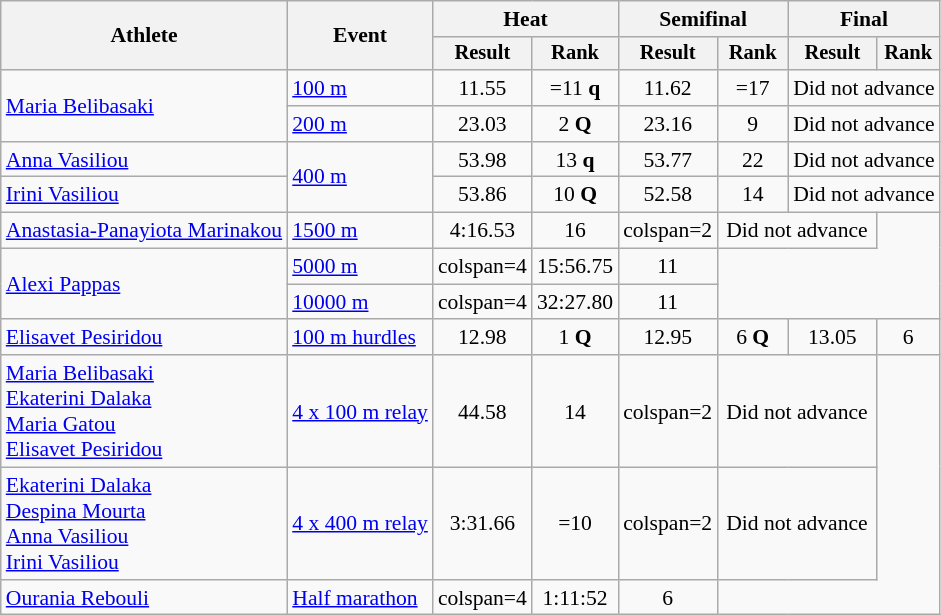<table class="wikitable" style="font-size:90%">
<tr>
<th rowspan=2>Athlete</th>
<th rowspan=2>Event</th>
<th colspan=2>Heat</th>
<th colspan=2>Semifinal</th>
<th colspan=2>Final</th>
</tr>
<tr style="font-size:95%">
<th>Result</th>
<th>Rank</th>
<th>Result</th>
<th>Rank</th>
<th>Result</th>
<th>Rank</th>
</tr>
<tr align="center">
<td align=left rowspan=2><a href='#'>Maria Belibasaki</a></td>
<td style="text-align:left;"><a href='#'>100 m</a></td>
<td>11.55</td>
<td>=11 <strong>q</strong></td>
<td>11.62</td>
<td>=17</td>
<td colspan="2">Did not advance</td>
</tr>
<tr align=center>
<td style="text-align:left;"><a href='#'>200 m</a></td>
<td>23.03 <strong></strong></td>
<td>2 <strong>Q</strong></td>
<td>23.16</td>
<td>9</td>
<td colspan=2 align=center>Did not advance</td>
</tr>
<tr align=center>
<td align=left><a href='#'>Anna Vasiliou</a></td>
<td style="text-align:left;" rowspan=2><a href='#'>400 m</a></td>
<td>53.98</td>
<td>13 <strong>q</strong></td>
<td>53.77</td>
<td>22</td>
<td colspan=2 align=center>Did not advance</td>
</tr>
<tr align=center>
<td align=left><a href='#'>Irini Vasiliou</a></td>
<td>53.86</td>
<td>10 <strong>Q</strong></td>
<td>52.58</td>
<td>14</td>
<td colspan=2 align=center>Did not advance</td>
</tr>
<tr align="center">
<td align=left><a href='#'>Anastasia-Panayiota Marinakou</a></td>
<td style="text-align:left;"><a href='#'>1500 m</a></td>
<td>4:16.53</td>
<td>16</td>
<td>colspan=2 </td>
<td colspan="2">Did not advance</td>
</tr>
<tr align=center>
<td align=left rowspan=2><a href='#'>Alexi Pappas</a></td>
<td style="text-align:left;"><a href='#'>5000 m</a></td>
<td>colspan=4 </td>
<td>15:56.75</td>
<td>11</td>
</tr>
<tr align=center>
<td style="text-align:left;"><a href='#'>10000 m</a></td>
<td>colspan=4 </td>
<td>32:27.80</td>
<td>11</td>
</tr>
<tr align=center>
<td align=left><a href='#'>Elisavet Pesiridou</a></td>
<td style="text-align:left;"><a href='#'>100 m hurdles</a></td>
<td>12.98</td>
<td>1 <strong>Q</strong></td>
<td>12.95</td>
<td>6 <strong>Q</strong></td>
<td>13.05</td>
<td>6</td>
</tr>
<tr align="center">
<td align=left><a href='#'>Maria Belibasaki</a><br><a href='#'>Ekaterini Dalaka</a><br><a href='#'>Maria Gatou</a><br><a href='#'>Elisavet Pesiridou</a></td>
<td style="text-align:left;"><a href='#'>4 x 100 m relay</a></td>
<td>44.58</td>
<td>14</td>
<td>colspan=2 </td>
<td colspan="2">Did not advance</td>
</tr>
<tr align="center">
<td align=left><a href='#'>Ekaterini Dalaka</a><br><a href='#'>Despina Mourta</a><br><a href='#'>Anna Vasiliou</a><br><a href='#'>Irini Vasiliou</a></td>
<td style="text-align:left;"><a href='#'>4 x 400 m relay</a></td>
<td>3:31.66 <strong></strong></td>
<td>=10</td>
<td>colspan=2 </td>
<td colspan="2">Did not advance</td>
</tr>
<tr align=center>
<td align=left><a href='#'>Ourania Rebouli</a></td>
<td style="text-align:left;"><a href='#'>Half marathon</a></td>
<td>colspan=4 </td>
<td>1:11:52 <strong></strong></td>
<td>6</td>
</tr>
</table>
